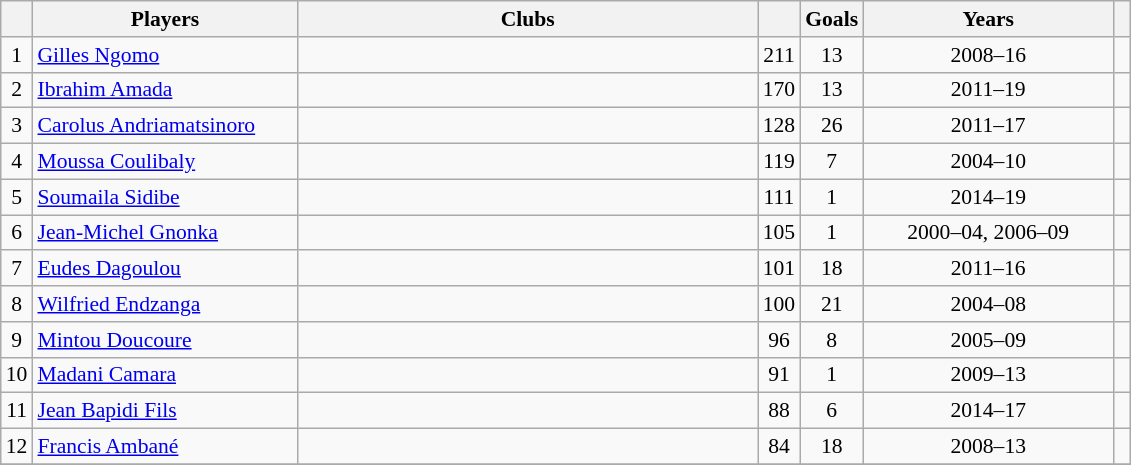<table class="wikitable plainrowheaders sortable" style="text-align:left;font-size:90%">
<tr>
<th width=5></th>
<th width=170>Players</th>
<th width=300>Clubs</th>
<th width=5></th>
<th width=5>Goals</th>
<th width=160>Years</th>
<th width=5></th>
</tr>
<tr align=center>
<td>1</td>
<td align=left> <a href='#'>Gilles Ngomo</a></td>
<td></td>
<td>211</td>
<td>13</td>
<td>2008–16</td>
<td></td>
</tr>
<tr align=center>
<td>2</td>
<td align=left> <a href='#'>Ibrahim Amada</a></td>
<td></td>
<td>170</td>
<td>13</td>
<td>2011–19</td>
<td></td>
</tr>
<tr align=center>
<td>3</td>
<td align=left> <a href='#'>Carolus Andriamatsinoro</a></td>
<td></td>
<td>128</td>
<td>26</td>
<td>2011–17</td>
<td></td>
</tr>
<tr align=center>
<td>4</td>
<td align=left> <a href='#'>Moussa Coulibaly</a></td>
<td></td>
<td>119</td>
<td>7</td>
<td>2004–10</td>
<td></td>
</tr>
<tr align=center>
<td>5</td>
<td align=left> <a href='#'>Soumaila Sidibe</a></td>
<td></td>
<td>111</td>
<td>1</td>
<td>2014–19</td>
<td></td>
</tr>
<tr align=center>
<td>6</td>
<td align=left> <a href='#'>Jean-Michel Gnonka</a></td>
<td></td>
<td>105</td>
<td>1</td>
<td>2000–04, 2006–09</td>
<td align="center"></td>
</tr>
<tr align=center>
<td>7</td>
<td align=left> <a href='#'>Eudes Dagoulou</a></td>
<td></td>
<td>101</td>
<td>18</td>
<td>2011–16</td>
<td></td>
</tr>
<tr align=center>
<td>8</td>
<td align=left> <a href='#'>Wilfried Endzanga</a></td>
<td></td>
<td>100</td>
<td>21</td>
<td>2004–08</td>
<td></td>
</tr>
<tr align=center>
<td>9</td>
<td align=left> <a href='#'>Mintou Doucoure</a></td>
<td></td>
<td>96</td>
<td>8</td>
<td>2005–09</td>
<td></td>
</tr>
<tr align=center>
<td>10</td>
<td align=left> <a href='#'>Madani Camara</a></td>
<td></td>
<td>91</td>
<td>1</td>
<td>2009–13</td>
<td></td>
</tr>
<tr align=center>
<td>11</td>
<td align=left> <a href='#'>Jean Bapidi Fils</a></td>
<td></td>
<td>88</td>
<td>6</td>
<td>2014–17</td>
<td></td>
</tr>
<tr align=center>
<td>12</td>
<td align=left> <a href='#'>Francis Ambané</a></td>
<td></td>
<td>84</td>
<td>18</td>
<td>2008–13</td>
<td></td>
</tr>
<tr align=center>
</tr>
</table>
